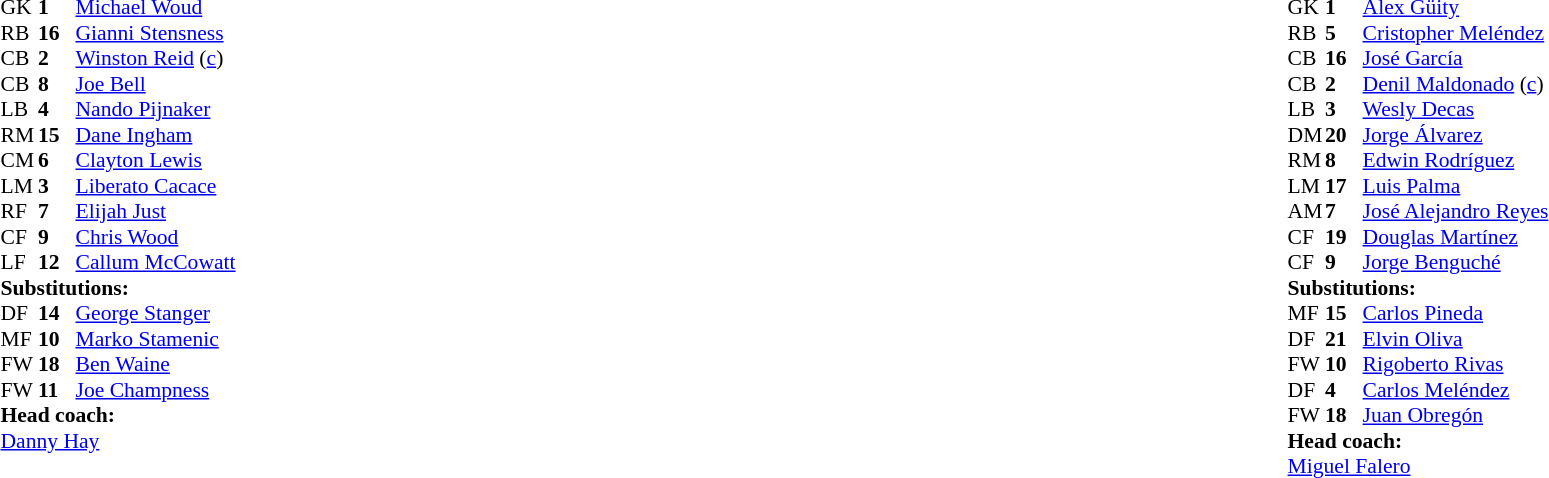<table width="100%">
<tr>
<td valign="top" width="40%"><br><table style="font-size:90%" cellspacing="0" cellpadding="0">
<tr>
<th width=25></th>
<th width=25></th>
</tr>
<tr>
<td>GK</td>
<td><strong>1</strong></td>
<td><a href='#'>Michael Woud</a></td>
</tr>
<tr>
<td>RB</td>
<td><strong>16</strong></td>
<td><a href='#'>Gianni Stensness</a></td>
</tr>
<tr>
<td>CB</td>
<td><strong>2</strong></td>
<td><a href='#'>Winston Reid</a> (<a href='#'>c</a>)</td>
<td></td>
<td></td>
</tr>
<tr>
<td>CB</td>
<td><strong>8</strong></td>
<td><a href='#'>Joe Bell</a></td>
</tr>
<tr>
<td>LB</td>
<td><strong>4</strong></td>
<td><a href='#'>Nando Pijnaker</a></td>
</tr>
<tr>
<td>RM</td>
<td><strong>15</strong></td>
<td><a href='#'>Dane Ingham</a></td>
</tr>
<tr>
<td>CM</td>
<td><strong>6</strong></td>
<td><a href='#'>Clayton Lewis</a></td>
<td></td>
<td></td>
</tr>
<tr>
<td>LM</td>
<td><strong>3</strong></td>
<td><a href='#'>Liberato Cacace</a></td>
</tr>
<tr>
<td>RF</td>
<td><strong>7</strong></td>
<td><a href='#'>Elijah Just</a></td>
<td></td>
<td></td>
</tr>
<tr>
<td>CF</td>
<td><strong>9</strong></td>
<td><a href='#'>Chris Wood</a></td>
</tr>
<tr>
<td>LF</td>
<td><strong>12</strong></td>
<td><a href='#'>Callum McCowatt</a></td>
<td></td>
<td></td>
</tr>
<tr>
<td colspan=3><strong>Substitutions:</strong></td>
</tr>
<tr>
<td>DF</td>
<td><strong>14</strong></td>
<td><a href='#'>George Stanger</a></td>
<td></td>
<td></td>
</tr>
<tr>
<td>MF</td>
<td><strong>10</strong></td>
<td><a href='#'>Marko Stamenic</a></td>
<td></td>
<td></td>
</tr>
<tr>
<td>FW</td>
<td><strong>18</strong></td>
<td><a href='#'>Ben Waine</a></td>
<td></td>
<td></td>
</tr>
<tr>
<td>FW</td>
<td><strong>11</strong></td>
<td><a href='#'>Joe Champness</a></td>
<td></td>
<td></td>
</tr>
<tr>
<td colspan=3><strong>Head coach:</strong></td>
</tr>
<tr>
<td colspan=3><a href='#'>Danny Hay</a></td>
</tr>
</table>
</td>
<td valign="top"></td>
<td valign="top" width="50%"><br><table style="font-size:90%; margin:auto" cellspacing="0" cellpadding="0">
<tr>
<th width=25></th>
<th width=25></th>
</tr>
<tr>
<td>GK</td>
<td><strong>1</strong></td>
<td><a href='#'>Alex Güity</a></td>
</tr>
<tr>
<td>RB</td>
<td><strong>5</strong></td>
<td><a href='#'>Cristopher Meléndez</a></td>
<td></td>
<td></td>
</tr>
<tr>
<td>CB</td>
<td><strong>16</strong></td>
<td><a href='#'>José García</a></td>
</tr>
<tr>
<td>CB</td>
<td><strong>2</strong></td>
<td><a href='#'>Denil Maldonado</a> (<a href='#'>c</a>)</td>
<td></td>
<td></td>
</tr>
<tr>
<td>LB</td>
<td><strong>3</strong></td>
<td><a href='#'>Wesly Decas</a></td>
<td></td>
</tr>
<tr>
<td>DM</td>
<td><strong>20</strong></td>
<td><a href='#'>Jorge Álvarez</a></td>
<td></td>
<td></td>
</tr>
<tr>
<td>RM</td>
<td><strong>8</strong></td>
<td><a href='#'>Edwin Rodríguez</a></td>
</tr>
<tr>
<td>LM</td>
<td><strong>17</strong></td>
<td><a href='#'>Luis Palma</a></td>
</tr>
<tr>
<td>AM</td>
<td><strong>7</strong></td>
<td><a href='#'>José Alejandro Reyes</a></td>
</tr>
<tr>
<td>CF</td>
<td><strong>19</strong></td>
<td><a href='#'>Douglas Martínez</a></td>
<td></td>
<td></td>
</tr>
<tr>
<td>CF</td>
<td><strong>9</strong></td>
<td><a href='#'>Jorge Benguché</a></td>
<td></td>
<td></td>
</tr>
<tr>
<td colspan=3><strong>Substitutions:</strong></td>
</tr>
<tr>
<td>MF</td>
<td><strong>15</strong></td>
<td><a href='#'>Carlos Pineda</a></td>
<td></td>
<td></td>
</tr>
<tr>
<td>DF</td>
<td><strong>21</strong></td>
<td><a href='#'>Elvin Oliva</a></td>
<td></td>
<td></td>
</tr>
<tr>
<td>FW</td>
<td><strong>10</strong></td>
<td><a href='#'>Rigoberto Rivas</a></td>
<td></td>
<td></td>
</tr>
<tr>
<td>DF</td>
<td><strong>4</strong></td>
<td><a href='#'>Carlos Meléndez</a></td>
<td></td>
<td></td>
</tr>
<tr>
<td>FW</td>
<td><strong>18</strong></td>
<td><a href='#'>Juan Obregón</a></td>
<td></td>
<td></td>
</tr>
<tr>
<td colspan=3><strong>Head coach:</strong></td>
</tr>
<tr>
<td colspan=3> <a href='#'>Miguel Falero</a></td>
</tr>
</table>
</td>
</tr>
</table>
